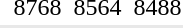<table>
<tr>
<td></td>
<td></td>
<td>8768 </td>
<td></td>
<td>8564</td>
<td></td>
<td>8488 </td>
</tr>
<tr style="background:#e8e8e8;">
<td colspan=7></td>
</tr>
</table>
